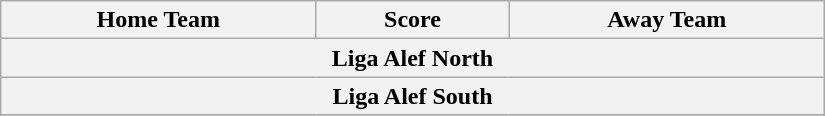<table class="wikitable" style="text-align: center; width:550px">
<tr>
<th scope="col" width="200px">Home Team</th>
<th scope="col" width="120px">Score</th>
<th scope="col" width="200px">Away Team</th>
</tr>
<tr>
<th colspan="3">Liga Alef North<br>






</th>
</tr>
<tr>
<th colspan="3">Liga Alef South<br>






</th>
</tr>
<tr>
</tr>
</table>
